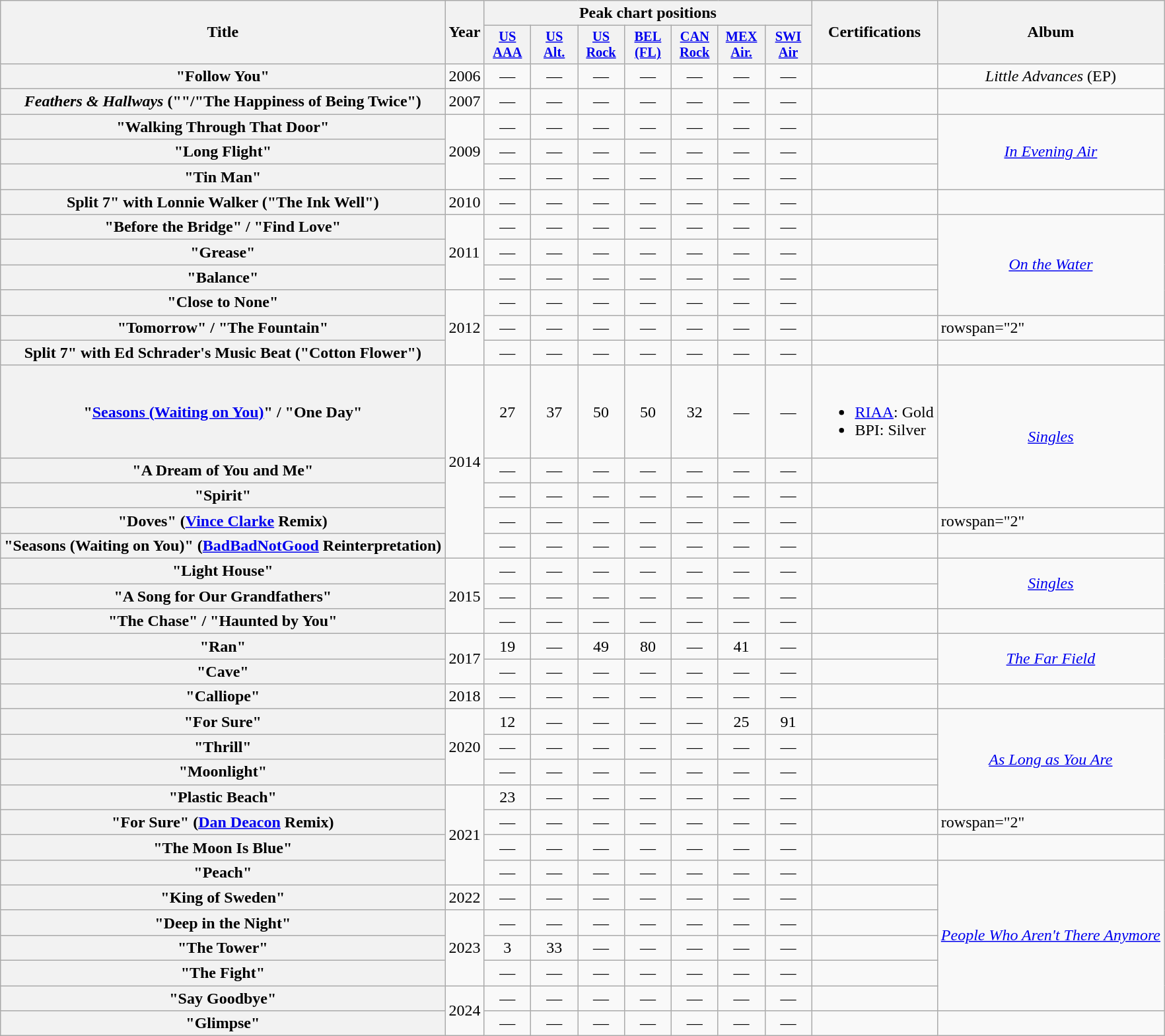<table class="wikitable plainrowheaders">
<tr>
<th scope="col" rowspan="2">Title</th>
<th scope="col" rowspan="2">Year</th>
<th scope="col" colspan="7">Peak chart positions</th>
<th scope="col" rowspan="2">Certifications</th>
<th scope="col" rowspan="2">Album</th>
</tr>
<tr>
<th scope="col" style="width:3em;font-size:85%"><a href='#'>US<br>AAA</a><br></th>
<th scope="col" style="width:3em;font-size:85%"><a href='#'>US<br>Alt.</a><br></th>
<th scope="col" style="width:3em;font-size:85%"><a href='#'>US<br>Rock</a><br></th>
<th scope="col" style="width:3em;font-size:85%"><a href='#'>BEL<br>(FL)</a><br></th>
<th scope="col" style="width:3em;font-size:85%"><a href='#'>CAN<br>Rock</a><br></th>
<th scope="col" style="width:3em;font-size:85%"><a href='#'>MEX<br> Air.</a><br></th>
<th scope="col" style="width:3em;font-size:85%"><a href='#'>SWI<br>Air</a><br></th>
</tr>
<tr>
<th scope="row">"Follow You"</th>
<td>2006</td>
<td align="center">—</td>
<td align="center">—</td>
<td align="center">—</td>
<td align="center">—</td>
<td align="center">—</td>
<td align="center">—</td>
<td align="center">—</td>
<td></td>
<td align="center"><em>Little Advances</em> (EP)</td>
</tr>
<tr>
<th scope="row"><em>Feathers & Hallways</em> (""/"The Happiness of Being Twice")</th>
<td>2007</td>
<td align="center">—</td>
<td align="center">—</td>
<td align="center">—</td>
<td align="center">—</td>
<td align="center">—</td>
<td align="center">—</td>
<td align="center">—</td>
<td></td>
<td></td>
</tr>
<tr>
<th scope="row">"Walking Through That Door"</th>
<td rowspan="3">2009</td>
<td align="center">—</td>
<td align="center">—</td>
<td align="center">—</td>
<td align="center">—</td>
<td align="center">—</td>
<td align="center">—</td>
<td align="center">—</td>
<td></td>
<td rowspan="3" align="center"><em><a href='#'>In Evening Air</a></em></td>
</tr>
<tr>
<th scope="row">"Long Flight"</th>
<td align="center">—</td>
<td align="center">—</td>
<td align="center">—</td>
<td align="center">—</td>
<td align="center">—</td>
<td align="center">—</td>
<td align="center">—</td>
<td></td>
</tr>
<tr>
<th scope="row">"Tin Man"</th>
<td align="center">—</td>
<td align="center">—</td>
<td align="center">—</td>
<td align="center">—</td>
<td align="center">—</td>
<td align="center">—</td>
<td align="center">—</td>
<td></td>
</tr>
<tr>
<th scope="row">Split 7" with Lonnie Walker ("The Ink Well")</th>
<td>2010</td>
<td align="center">—</td>
<td align="center">—</td>
<td align="center">—</td>
<td align="center">—</td>
<td align="center">—</td>
<td align="center">—</td>
<td align="center">—</td>
<td></td>
<td></td>
</tr>
<tr>
<th scope="row">"Before the Bridge" / "Find Love"</th>
<td rowspan="3">2011</td>
<td align="center">—</td>
<td align="center">—</td>
<td align="center">—</td>
<td align="center">—</td>
<td align="center">—</td>
<td align="center">—</td>
<td align="center">—</td>
<td></td>
<td rowspan="4" align="center"><em><a href='#'>On the Water</a></em></td>
</tr>
<tr>
<th scope="row">"Grease"</th>
<td align="center">—</td>
<td align="center">—</td>
<td align="center">—</td>
<td align="center">—</td>
<td align="center">—</td>
<td align="center">—</td>
<td align="center">—</td>
<td></td>
</tr>
<tr>
<th scope="row">"Balance"</th>
<td align="center">—</td>
<td align="center">—</td>
<td align="center">—</td>
<td align="center">—</td>
<td align="center">—</td>
<td align="center">—</td>
<td align="center">—</td>
<td></td>
</tr>
<tr>
<th scope="row">"Close to None"</th>
<td rowspan="3">2012</td>
<td align="center">—</td>
<td align="center">—</td>
<td align="center">—</td>
<td align="center">—</td>
<td align="center">—</td>
<td align="center">—</td>
<td align="center">—</td>
<td></td>
</tr>
<tr>
<th scope="row">"Tomorrow" / "The Fountain"</th>
<td align="center">—</td>
<td align="center">—</td>
<td align="center">—</td>
<td align="center">—</td>
<td align="center">—</td>
<td align="center">—</td>
<td align="center">—</td>
<td></td>
<td>rowspan="2" </td>
</tr>
<tr>
<th scope="row">Split 7" with Ed Schrader's Music Beat ("Cotton Flower")</th>
<td align="center">—</td>
<td align="center">—</td>
<td align="center">—</td>
<td align="center">—</td>
<td align="center">—</td>
<td align="center">—</td>
<td align="center">—</td>
<td></td>
</tr>
<tr>
<th scope="row">"<a href='#'>Seasons (Waiting on You)</a>" / "One Day"</th>
<td rowspan="5">2014</td>
<td align="center">27</td>
<td align="center">37</td>
<td align="center">50</td>
<td align="center">50</td>
<td align="center">32</td>
<td align="center">—</td>
<td align="center">—</td>
<td><br><ul><li><a href='#'>RIAA</a>: Gold </li><li>BPI: Silver</li></ul></td>
<td rowspan="3" align="center"><em><a href='#'>Singles</a></em></td>
</tr>
<tr>
<th scope="row">"A Dream of You and Me"</th>
<td align="center">—</td>
<td align="center">—</td>
<td align="center">—</td>
<td align="center">—</td>
<td align="center">—</td>
<td align="center">—</td>
<td align="center">—</td>
<td></td>
</tr>
<tr>
<th scope="row">"Spirit"</th>
<td align="center">—</td>
<td align="center">—</td>
<td align="center">—</td>
<td align="center">—</td>
<td align="center">—</td>
<td align="center">—</td>
<td align="center">—</td>
<td></td>
</tr>
<tr>
<th scope="row">"Doves" (<a href='#'>Vince Clarke</a> Remix)</th>
<td align="center">—</td>
<td align="center">—</td>
<td align="center">—</td>
<td align="center">—</td>
<td align="center">—</td>
<td align="center">—</td>
<td align="center">—</td>
<td></td>
<td>rowspan="2" </td>
</tr>
<tr>
<th scope="row">"Seasons (Waiting on You)" (<a href='#'>BadBadNotGood</a> Reinterpretation)</th>
<td align="center">—</td>
<td align="center">—</td>
<td align="center">—</td>
<td align="center">—</td>
<td align="center">—</td>
<td align="center">—</td>
<td align="center">—</td>
<td></td>
</tr>
<tr>
<th scope="row">"Light House"</th>
<td rowspan="3">2015</td>
<td align="center">—</td>
<td align="center">—</td>
<td align="center">—</td>
<td align="center">—</td>
<td align="center">—</td>
<td align="center">—</td>
<td align="center">—</td>
<td></td>
<td rowspan="2" align="center"><em><a href='#'>Singles</a></em></td>
</tr>
<tr>
<th scope="row">"A Song for Our Grandfathers"</th>
<td align="center">—</td>
<td align="center">—</td>
<td align="center">—</td>
<td align="center">—</td>
<td align="center">—</td>
<td align="center">—</td>
<td align="center">—</td>
<td></td>
</tr>
<tr>
<th scope="row">"The Chase" / "Haunted by You"</th>
<td align="center">—</td>
<td align="center">—</td>
<td align="center">—</td>
<td align="center">—</td>
<td align="center">—</td>
<td align="center">—</td>
<td align="center">—</td>
<td></td>
<td></td>
</tr>
<tr>
<th scope="row">"Ran"</th>
<td rowspan="2">2017</td>
<td align="center">19</td>
<td align="center">—</td>
<td align="center">49</td>
<td align="center">80</td>
<td align="center">—</td>
<td align="center">41</td>
<td align="center">—</td>
<td></td>
<td rowspan="2" align="center"><em><a href='#'>The Far Field</a></em></td>
</tr>
<tr>
<th scope="row">"Cave"</th>
<td align="center">—</td>
<td align="center">—</td>
<td align="center">—</td>
<td align="center">—</td>
<td align="center">—</td>
<td align="center">—</td>
<td align="center">—</td>
<td></td>
</tr>
<tr>
<th scope="row">"Calliope"</th>
<td>2018</td>
<td align="center">—</td>
<td align="center">—</td>
<td align="center">—</td>
<td align="center">—</td>
<td align="center">—</td>
<td align="center">—</td>
<td align="center">—</td>
<td></td>
<td></td>
</tr>
<tr>
<th scope="row">"For Sure"</th>
<td rowspan="3">2020</td>
<td align="center">12</td>
<td align="center">—</td>
<td align="center">—</td>
<td align="center">—</td>
<td align="center">—</td>
<td align="center">25</td>
<td align="center">91</td>
<td></td>
<td rowspan="4" align="center"><em><a href='#'>As Long as You Are</a></em></td>
</tr>
<tr>
<th scope="row">"Thrill"</th>
<td align="center">—</td>
<td align="center">—</td>
<td align="center">—</td>
<td align="center">—</td>
<td align="center">—</td>
<td align="center">—</td>
<td align="center">—</td>
<td></td>
</tr>
<tr>
<th scope="row">"Moonlight"</th>
<td align="center">—</td>
<td align="center">—</td>
<td align="center">—</td>
<td align="center">—</td>
<td align="center">—</td>
<td align="center">—</td>
<td align="center">—</td>
<td></td>
</tr>
<tr>
<th scope="row">"Plastic Beach"</th>
<td rowspan="4">2021</td>
<td align="center">23</td>
<td align="center">—</td>
<td align="center">—</td>
<td align="center">—</td>
<td align="center">—</td>
<td align="center">—</td>
<td align="center">—</td>
<td></td>
</tr>
<tr>
<th scope="row">"For Sure" (<a href='#'>Dan Deacon</a> Remix)</th>
<td align="center">—</td>
<td align="center">—</td>
<td align="center">—</td>
<td align="center">—</td>
<td align="center">—</td>
<td align="center">—</td>
<td align="center">—</td>
<td></td>
<td>rowspan="2" </td>
</tr>
<tr>
<th scope="row">"The Moon Is Blue"</th>
<td align="center">—</td>
<td align="center">—</td>
<td align="center">—</td>
<td align="center">—</td>
<td align="center">—</td>
<td align="center">—</td>
<td align="center">—</td>
<td></td>
</tr>
<tr>
<th scope="row">"Peach"</th>
<td align="center">—</td>
<td align="center">—</td>
<td align="center">—</td>
<td align="center">—</td>
<td align="center">—</td>
<td align="center">—</td>
<td align="center">—</td>
<td></td>
<td rowspan="6" align="center"><em><a href='#'>People Who Aren't There Anymore</a></em></td>
</tr>
<tr>
<th scope="row">"King of Sweden"</th>
<td>2022</td>
<td align="center">—</td>
<td align="center">—</td>
<td align="center">—</td>
<td align="center">—</td>
<td align="center">—</td>
<td align="center">—</td>
<td align="center">—</td>
<td></td>
</tr>
<tr>
<th scope="row">"Deep in the Night"</th>
<td rowspan="3">2023</td>
<td align="center">—</td>
<td align="center">—</td>
<td align="center">—</td>
<td align="center">—</td>
<td align="center">—</td>
<td align="center">—</td>
<td align="center">—</td>
<td></td>
</tr>
<tr>
<th scope="row">"The Tower"</th>
<td align="center">3</td>
<td align="center">33</td>
<td align="center">—</td>
<td align="center">—</td>
<td align="center">—</td>
<td align="center">—</td>
<td align="center">—</td>
<td></td>
</tr>
<tr>
<th scope="row">"The Fight"</th>
<td align="center">—</td>
<td align="center">—</td>
<td align="center">—</td>
<td align="center">—</td>
<td align="center">—</td>
<td align="center">—</td>
<td align="center">—</td>
<td></td>
</tr>
<tr>
<th scope="row">"Say Goodbye"</th>
<td rowspan="2">2024</td>
<td align="center">—</td>
<td align="center">—</td>
<td align="center">—</td>
<td align="center">—</td>
<td align="center">—</td>
<td align="center">—</td>
<td align="center">—</td>
<td></td>
</tr>
<tr>
<th scope="row">"Glimpse"</th>
<td align="center">—</td>
<td align="center">—</td>
<td align="center">—</td>
<td align="center">—</td>
<td align="center">—</td>
<td align="center">—</td>
<td align="center">—</td>
<td></td>
<td></td>
</tr>
</table>
